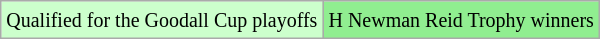<table class="wikitable">
<tr>
<td style="background:#ccffcc;"><small>Qualified for the Goodall Cup playoffs</small></td>
<td style="background:#90EE90;"><small>H Newman Reid Trophy winners</small></td>
</tr>
</table>
